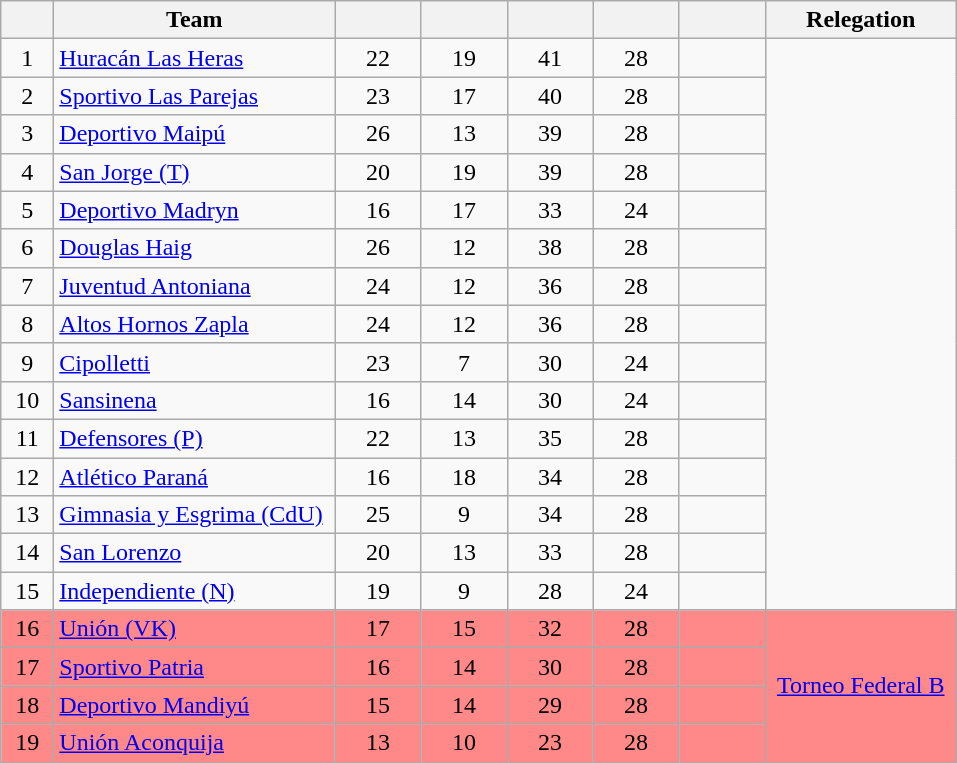<table class="wikitable" style="text-align: center;">
<tr>
<th width=28><br></th>
<th width=180>Team</th>
<th width=50></th>
<th width=50></th>
<th width=50></th>
<th width=50></th>
<th width=50><br></th>
<th width=120>Relegation</th>
</tr>
<tr>
<td>1</td>
<td align="left"><a href='#'>Huracán Las Heras</a></td>
<td>22</td>
<td>19</td>
<td>41</td>
<td>28</td>
<td><strong></strong></td>
<td rowspan=15></td>
</tr>
<tr>
<td>2</td>
<td align="left"><a href='#'>Sportivo Las Parejas</a></td>
<td>23</td>
<td>17</td>
<td>40</td>
<td>28</td>
<td><strong></strong></td>
</tr>
<tr>
<td>3</td>
<td align="left"><a href='#'>Deportivo Maipú</a></td>
<td>26</td>
<td>13</td>
<td>39</td>
<td>28</td>
<td><strong></strong></td>
</tr>
<tr>
<td>4</td>
<td align="left"><a href='#'>San Jorge (T)</a></td>
<td>20</td>
<td>19</td>
<td>39</td>
<td>28</td>
<td><strong></strong></td>
</tr>
<tr>
<td>5</td>
<td align="left"><a href='#'>Deportivo Madryn</a></td>
<td>16</td>
<td>17</td>
<td>33</td>
<td>24</td>
<td><strong></strong></td>
</tr>
<tr>
<td>6</td>
<td align="left"><a href='#'>Douglas Haig</a></td>
<td>26</td>
<td>12</td>
<td>38</td>
<td>28</td>
<td><strong></strong></td>
</tr>
<tr>
<td>7</td>
<td align="left"><a href='#'>Juventud Antoniana</a></td>
<td>24</td>
<td>12</td>
<td>36</td>
<td>28</td>
<td><strong></strong></td>
</tr>
<tr>
<td>8</td>
<td align="left"><a href='#'>Altos Hornos Zapla</a></td>
<td>24</td>
<td>12</td>
<td>36</td>
<td>28</td>
<td><strong></strong></td>
</tr>
<tr>
<td>9</td>
<td align="left"><a href='#'>Cipolletti</a></td>
<td>23</td>
<td>7</td>
<td>30</td>
<td>24</td>
<td><strong></strong></td>
</tr>
<tr>
<td>10</td>
<td align="left"><a href='#'>Sansinena</a></td>
<td>16</td>
<td>14</td>
<td>30</td>
<td>24</td>
<td><strong></strong></td>
</tr>
<tr>
<td>11</td>
<td align="left"><a href='#'>Defensores (P)</a></td>
<td>22</td>
<td>13</td>
<td>35</td>
<td>28</td>
<td><strong></strong></td>
</tr>
<tr>
<td>12</td>
<td align="left"><a href='#'>Atlético Paraná</a></td>
<td>16</td>
<td>18</td>
<td>34</td>
<td>28</td>
<td><strong></strong></td>
</tr>
<tr>
<td>13</td>
<td align="left"><a href='#'>Gimnasia y Esgrima (CdU)</a></td>
<td>25</td>
<td>9</td>
<td>34</td>
<td>28</td>
<td><strong></strong></td>
</tr>
<tr>
<td>14</td>
<td align="left"><a href='#'>San Lorenzo</a></td>
<td>20</td>
<td>13</td>
<td>33</td>
<td>28</td>
<td><strong></strong></td>
</tr>
<tr>
<td>15</td>
<td align="left"><a href='#'>Independiente (N)</a></td>
<td>19</td>
<td>9</td>
<td>28</td>
<td>24</td>
<td><strong></strong></td>
</tr>
<tr bgcolor=#FF8888>
<td>16</td>
<td align="left"><a href='#'>Unión (VK)</a></td>
<td>17</td>
<td>15</td>
<td>32</td>
<td>28</td>
<td><strong></strong></td>
<td rowspan=4><a href='#'>Torneo Federal B</a></td>
</tr>
<tr bgcolor=#FF8888>
<td>17</td>
<td align="left"><a href='#'>Sportivo Patria</a></td>
<td>16</td>
<td>14</td>
<td>30</td>
<td>28</td>
<td><strong></strong></td>
</tr>
<tr bgcolor=#FF8888>
<td>18</td>
<td align="left"><a href='#'>Deportivo Mandiyú</a></td>
<td>15</td>
<td>14</td>
<td>29</td>
<td>28</td>
<td><strong></strong></td>
</tr>
<tr bgcolor=#FF8888>
<td>19</td>
<td align="left"><a href='#'>Unión Aconquija</a></td>
<td>13</td>
<td>10</td>
<td>23</td>
<td>28</td>
<td><strong></strong></td>
</tr>
</table>
